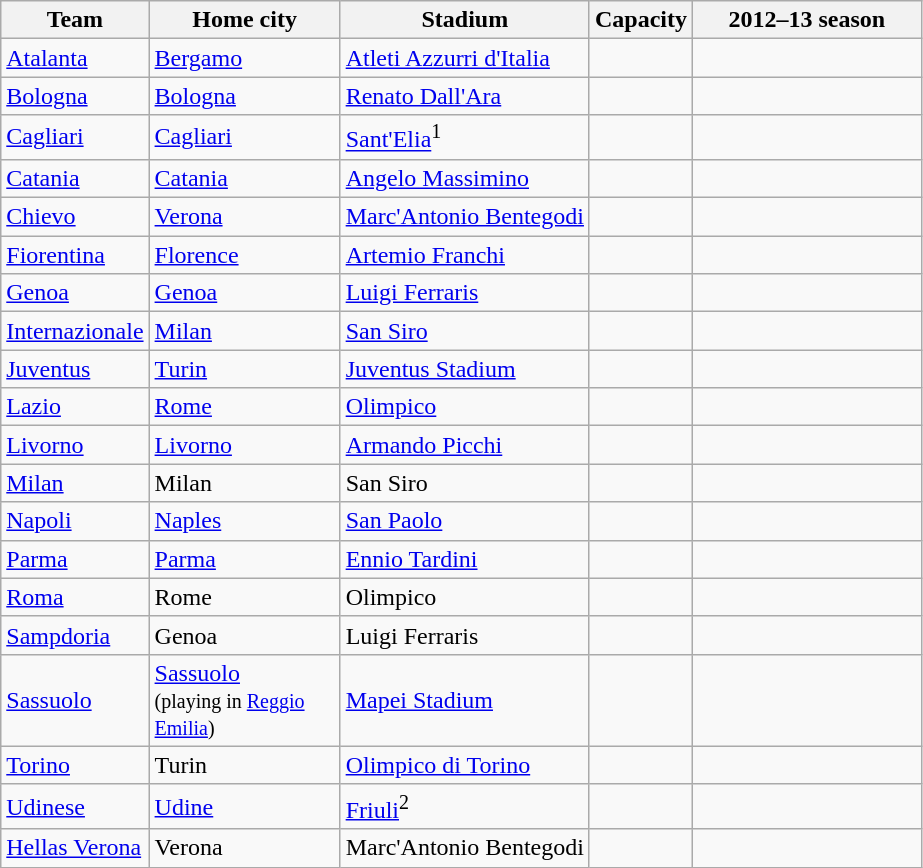<table class="wikitable sortable">
<tr>
<th width="90px">Team</th>
<th width="120px">Home city</th>
<th width="100px">Stadium</th>
<th>Capacity</th>
<th width="145px">2012–13 season</th>
</tr>
<tr>
<td><a href='#'>Atalanta</a></td>
<td><a href='#'>Bergamo</a></td>
<td><a href='#'>Atleti Azzurri d'Italia</a></td>
<td align="center"></td>
<td></td>
</tr>
<tr>
<td><a href='#'>Bologna</a></td>
<td><a href='#'>Bologna</a></td>
<td><a href='#'>Renato Dall'Ara</a></td>
<td align="center"></td>
<td></td>
</tr>
<tr>
<td><a href='#'>Cagliari</a></td>
<td><a href='#'>Cagliari</a></td>
<td><a href='#'>Sant'Elia</a><sup>1</sup></td>
<td align="center"></td>
<td></td>
</tr>
<tr>
<td><a href='#'>Catania</a></td>
<td><a href='#'>Catania</a></td>
<td><a href='#'>Angelo Massimino</a></td>
<td align="center"></td>
<td></td>
</tr>
<tr>
<td><a href='#'>Chievo</a></td>
<td><a href='#'>Verona</a></td>
<td><a href='#'>Marc'Antonio Bentegodi</a></td>
<td align="center"></td>
<td></td>
</tr>
<tr>
<td><a href='#'>Fiorentina</a></td>
<td><a href='#'>Florence</a></td>
<td><a href='#'>Artemio Franchi</a></td>
<td align="center"></td>
<td></td>
</tr>
<tr>
<td><a href='#'>Genoa</a></td>
<td><a href='#'>Genoa</a></td>
<td><a href='#'>Luigi Ferraris</a></td>
<td align="center"></td>
<td></td>
</tr>
<tr>
<td><a href='#'>Internazionale</a></td>
<td><a href='#'>Milan</a></td>
<td><a href='#'>San Siro</a></td>
<td align="center"></td>
<td></td>
</tr>
<tr>
<td><a href='#'>Juventus</a></td>
<td><a href='#'>Turin</a></td>
<td><a href='#'>Juventus Stadium</a></td>
<td align="center"></td>
<td></td>
</tr>
<tr>
<td><a href='#'>Lazio</a></td>
<td><a href='#'>Rome</a></td>
<td><a href='#'>Olimpico</a></td>
<td align="center"></td>
<td></td>
</tr>
<tr>
<td><a href='#'>Livorno</a></td>
<td><a href='#'>Livorno</a></td>
<td><a href='#'>Armando Picchi</a></td>
<td align="center"></td>
<td></td>
</tr>
<tr>
<td><a href='#'>Milan</a></td>
<td>Milan</td>
<td>San Siro</td>
<td align="center"></td>
<td></td>
</tr>
<tr>
<td><a href='#'>Napoli</a></td>
<td><a href='#'>Naples</a></td>
<td><a href='#'>San Paolo</a></td>
<td align="center"></td>
<td></td>
</tr>
<tr>
<td><a href='#'>Parma</a></td>
<td><a href='#'>Parma</a></td>
<td><a href='#'>Ennio Tardini</a></td>
<td align="center"></td>
<td></td>
</tr>
<tr>
<td><a href='#'>Roma</a></td>
<td>Rome</td>
<td>Olimpico</td>
<td align="center"></td>
<td></td>
</tr>
<tr>
<td><a href='#'>Sampdoria</a></td>
<td>Genoa</td>
<td>Luigi Ferraris</td>
<td align="center"></td>
<td></td>
</tr>
<tr>
<td><a href='#'>Sassuolo</a></td>
<td><a href='#'>Sassuolo</a><br><small>(playing in <a href='#'>Reggio Emilia</a>)</small></td>
<td><a href='#'>Mapei Stadium</a></td>
<td align="center"></td>
<td></td>
</tr>
<tr>
<td><a href='#'>Torino</a></td>
<td>Turin</td>
<td><a href='#'>Olimpico di Torino</a></td>
<td align="center"></td>
<td></td>
</tr>
<tr>
<td><a href='#'>Udinese</a></td>
<td><a href='#'>Udine</a></td>
<td><a href='#'>Friuli</a><sup>2</sup></td>
<td align="center"></td>
<td></td>
</tr>
<tr>
<td><a href='#'>Hellas Verona</a></td>
<td>Verona</td>
<td>Marc'Antonio Bentegodi</td>
<td align="center"></td>
<td></td>
</tr>
</table>
